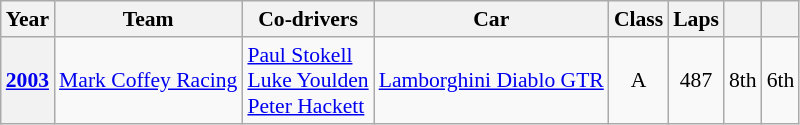<table class="wikitable" style="text-align:center; font-size:90%">
<tr>
<th>Year</th>
<th>Team</th>
<th>Co-drivers</th>
<th>Car</th>
<th>Class</th>
<th>Laps</th>
<th></th>
<th></th>
</tr>
<tr>
<th><a href='#'>2003</a></th>
<td align="left"> <a href='#'>Mark Coffey Racing</a></td>
<td align="left"> <a href='#'>Paul Stokell</a><br> <a href='#'>Luke Youlden</a><br> <a href='#'>Peter Hackett</a></td>
<td align="left"><a href='#'>Lamborghini Diablo GTR</a></td>
<td>A</td>
<td>487</td>
<td>8th</td>
<td>6th</td>
</tr>
</table>
